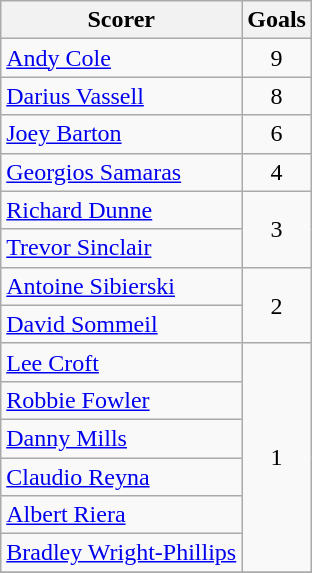<table class="wikitable">
<tr>
<th>Scorer</th>
<th>Goals</th>
</tr>
<tr>
<td> <a href='#'>Andy Cole</a></td>
<td align=center>9</td>
</tr>
<tr>
<td> <a href='#'>Darius Vassell</a></td>
<td align=center>8</td>
</tr>
<tr>
<td> <a href='#'>Joey Barton</a></td>
<td align=center>6</td>
</tr>
<tr>
<td> <a href='#'>Georgios Samaras</a></td>
<td align=center>4</td>
</tr>
<tr>
<td> <a href='#'>Richard Dunne</a></td>
<td rowspan="2" align=center>3</td>
</tr>
<tr>
<td> <a href='#'>Trevor Sinclair</a></td>
</tr>
<tr>
<td> <a href='#'>Antoine Sibierski</a></td>
<td rowspan="2" align=center>2</td>
</tr>
<tr>
<td> <a href='#'>David Sommeil</a></td>
</tr>
<tr>
<td> <a href='#'>Lee Croft</a></td>
<td rowspan="6" align=center>1</td>
</tr>
<tr>
<td> <a href='#'>Robbie Fowler</a></td>
</tr>
<tr>
<td> <a href='#'>Danny Mills</a></td>
</tr>
<tr>
<td> <a href='#'>Claudio Reyna</a></td>
</tr>
<tr>
<td> <a href='#'>Albert Riera</a></td>
</tr>
<tr>
<td> <a href='#'>Bradley Wright-Phillips</a></td>
</tr>
<tr>
</tr>
</table>
